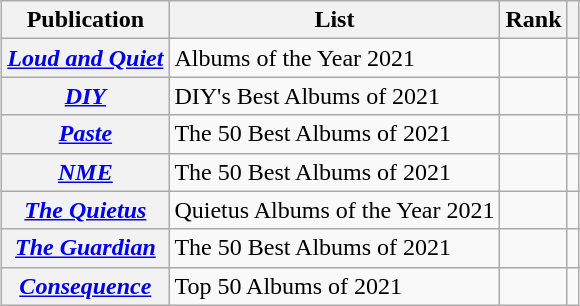<table class="wikitable mw-collapsible sortable plainrowheaders" style="margin-left: auto; margin-right: auto; border: none;">
<tr>
<th scope="col">Publication</th>
<th scope="col" class="unsortable">List</th>
<th scope="col" data-sort-type="number">Rank</th>
<th scope="col" class="unsortable"></th>
</tr>
<tr>
<th scope="row"><em><a href='#'>Loud and Quiet</a></em></th>
<td>Albums of the Year 2021</td>
<td></td>
<td></td>
</tr>
<tr>
<th scope="row"><a href='#'><em>DIY</em></a></th>
<td>DIY's Best Albums of 2021</td>
<td></td>
<td></td>
</tr>
<tr>
<th scope="row"><em><a href='#'>Paste</a></em></th>
<td>The 50 Best Albums of 2021</td>
<td></td>
<td></td>
</tr>
<tr>
<th scope="row"><em><a href='#'>NME</a></em></th>
<td>The 50 Best Albums of 2021</td>
<td></td>
<td></td>
</tr>
<tr>
<th scope="row"><em><a href='#'>The Quietus</a></em></th>
<td>Quietus Albums of the Year 2021</td>
<td></td>
<td></td>
</tr>
<tr>
<th scope="row"><em><a href='#'>The Guardian</a></em></th>
<td>The 50 Best Albums of 2021</td>
<td></td>
<td></td>
</tr>
<tr>
<th scope="row"><a href='#'><em>Consequence</em></a></th>
<td>Top 50 Albums of 2021</td>
<td></td>
<td></td>
</tr>
</table>
